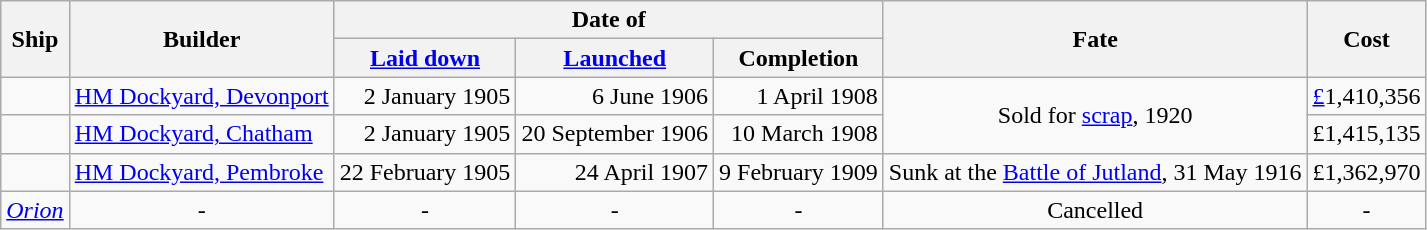<table class="wikitable plainrowheaders">
<tr>
<th scope="col" rowspan=2>Ship</th>
<th align = center scope="col" rowspan=2>Builder</th>
<th scope="col" colspan = 3>Date of</th>
<th scope="col" align = center  rowspan=2>Fate</th>
<th scope="col"  rowspan = 2>Cost</th>
</tr>
<tr valign="top">
<th scope="col" align = center><a href='#'>Laid down</a></th>
<th scope="col" align = center><a href='#'>Launched</a></th>
<th scope="col" align = center>Completion</th>
</tr>
<tr>
<td scope="row"></td>
<td align = left><a href='#'>HM Dockyard, Devonport</a></td>
<td align = right>2 January 1905</td>
<td align = right>6 June 1906</td>
<td align = right>1 April 1908</td>
<td align = center  rowspan=2 valign=center>Sold for <a href='#'>scrap</a>, 1920</td>
<td align = right><a href='#'>£</a>1,410,356</td>
</tr>
<tr valign=top>
<td scope="row"></td>
<td align = left><a href='#'>HM Dockyard, Chatham</a></td>
<td align = right>2 January 1905</td>
<td align = right>20 September 1906</td>
<td align = right>10 March 1908</td>
<td align = right>£1,415,135</td>
</tr>
<tr valign=top>
<td scope="row"></td>
<td align = left><a href='#'>HM Dockyard, Pembroke</a></td>
<td align = right>22 February 1905</td>
<td align = right>24 April 1907</td>
<td align = right>9 February 1909</td>
<td align = center>Sunk at the <a href='#'>Battle of Jutland</a>, 31 May 1916</td>
<td align = right>£1,362,970</td>
</tr>
<tr valign=top>
<td scope="row"><a href='#'><em>Orion</em></a></td>
<td align = center>-</td>
<td align = center>-</td>
<td align = center>-</td>
<td align = center>-</td>
<td align = center>Cancelled</td>
<td align = center>-</td>
</tr>
</table>
